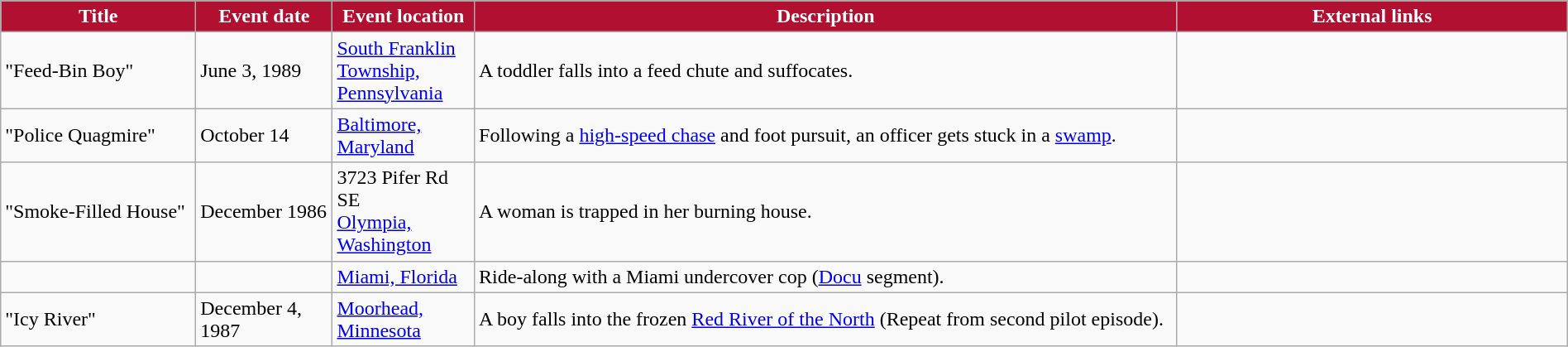<table class="wikitable" style="width: 100%;">
<tr>
<th style="background: #B11030; color: #FFFFFF; width: 10%;">Title</th>
<th style="background: #B11030; color: #FFFFFF; width: 7%;">Event date</th>
<th style="background: #B11030; color: #FFFFFF; width: 7%;">Event location</th>
<th style="background: #B11030; color: #FFFFFF; width: 36%;">Description</th>
<th style="background: #B11030; color: #FFFFFF; width: 20%;">External links</th>
</tr>
<tr>
<td>"Feed-Bin Boy"</td>
<td>June 3, 1989</td>
<td><a href='#'>South Franklin Township, Pennsylvania</a></td>
<td>A toddler falls into a feed chute and suffocates.</td>
<td></td>
</tr>
<tr>
<td>"Police Quagmire"</td>
<td>October 14</td>
<td><a href='#'>Baltimore, Maryland</a></td>
<td>Following a <a href='#'>high-speed chase</a> and foot pursuit, an officer gets stuck in a <a href='#'>swamp</a>.</td>
<td></td>
</tr>
<tr>
<td>"Smoke-Filled House"</td>
<td>December 1986</td>
<td>3723 Pifer Rd SE<br><a href='#'>Olympia, Washington</a></td>
<td>A woman is trapped in her burning house.</td>
<td></td>
</tr>
<tr>
<td></td>
<td></td>
<td><a href='#'>Miami, Florida</a></td>
<td>Ride-along with a Miami undercover cop (<a href='#'>Docu</a> segment).</td>
<td></td>
</tr>
<tr>
<td>"Icy River"</td>
<td>December 4, 1987</td>
<td><a href='#'>Moorhead, Minnesota</a></td>
<td>A boy falls into the frozen <a href='#'>Red River of the North</a> (Repeat from second pilot episode).</td>
<td></td>
</tr>
</table>
